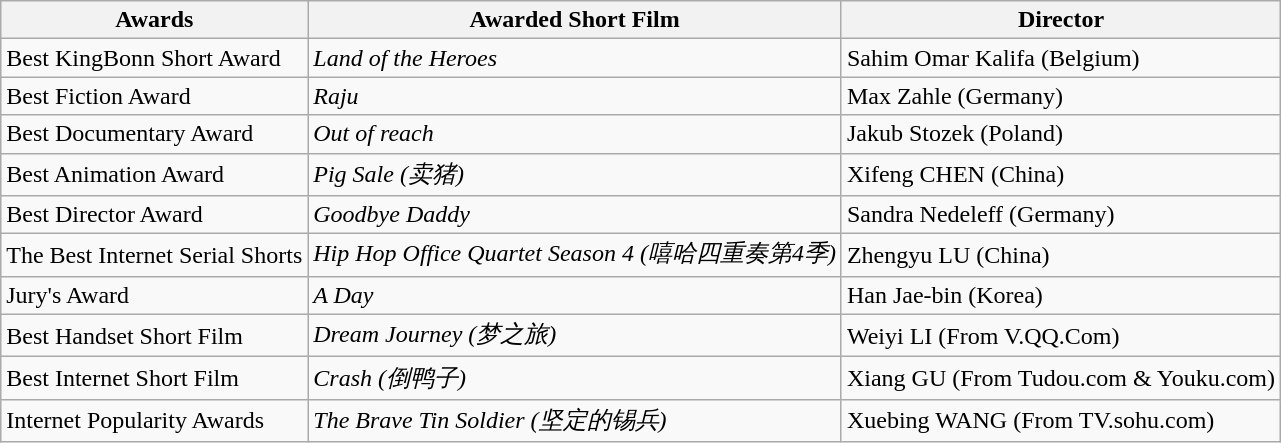<table class="wikitable">
<tr>
<th>Awards</th>
<th>Awarded Short Film</th>
<th>Director</th>
</tr>
<tr>
<td>Best KingBonn Short Award</td>
<td><em>Land of the Heroes</em></td>
<td>Sahim Omar Kalifa (Belgium)</td>
</tr>
<tr>
<td>Best Fiction Award</td>
<td><em>Raju</em></td>
<td>Max Zahle (Germany)</td>
</tr>
<tr>
<td>Best Documentary Award</td>
<td><em>Out of reach</em></td>
<td>Jakub Stozek (Poland)</td>
</tr>
<tr>
<td>Best Animation Award</td>
<td><em>Pig Sale (卖猪)</em></td>
<td>Xifeng CHEN (China)</td>
</tr>
<tr>
<td>Best Director Award</td>
<td><em>Goodbye Daddy</em></td>
<td>Sandra Nedeleff (Germany)</td>
</tr>
<tr>
<td>The Best Internet Serial Shorts</td>
<td><em>Hip Hop Office Quartet Season 4 (嘻哈四重奏第4季)</em></td>
<td>Zhengyu LU (China)</td>
</tr>
<tr>
<td>Jury's Award</td>
<td><em>A Day</em></td>
<td>Han Jae-bin (Korea)</td>
</tr>
<tr>
<td>Best Handset Short Film</td>
<td><em>Dream Journey (梦之旅)</em></td>
<td>Weiyi LI (From V.QQ.Com)</td>
</tr>
<tr>
<td>Best Internet Short Film</td>
<td><em>Crash (倒鸭子)</em></td>
<td>Xiang GU (From Tudou.com & Youku.com)</td>
</tr>
<tr>
<td>Internet Popularity Awards</td>
<td><em>The Brave Tin Soldier (坚定的锡兵)</em></td>
<td>Xuebing WANG (From TV.sohu.com)</td>
</tr>
</table>
